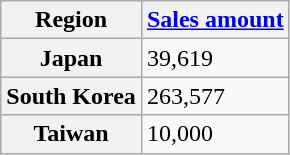<table class="wikitable plainrowheaders sortable">
<tr>
<th>Region</th>
<th><a href='#'>Sales amount</a></th>
</tr>
<tr>
<th scope="row">Japan</th>
<td>39,619</td>
</tr>
<tr>
<th scope="row">South Korea</th>
<td>263,577</td>
</tr>
<tr>
<th scope="row">Taiwan</th>
<td>10,000</td>
</tr>
</table>
